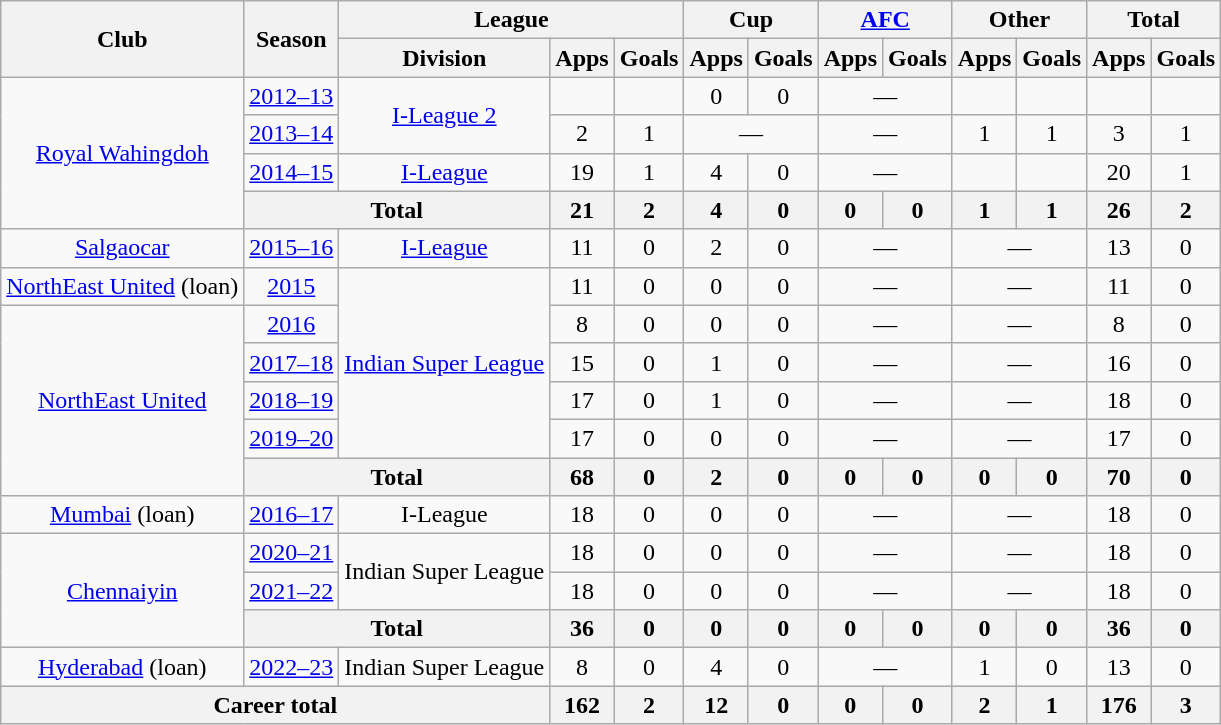<table class="wikitable" style="font-size; text-align:center;">
<tr>
<th rowspan="2">Club</th>
<th rowspan="2">Season</th>
<th colspan="3">League</th>
<th colspan="2">Cup</th>
<th colspan="2"><a href='#'>AFC</a></th>
<th colspan="2">Other</th>
<th colspan="2">Total</th>
</tr>
<tr>
<th>Division</th>
<th>Apps</th>
<th>Goals</th>
<th>Apps</th>
<th>Goals</th>
<th>Apps</th>
<th>Goals</th>
<th>Apps</th>
<th>Goals</th>
<th>Apps</th>
<th>Goals</th>
</tr>
<tr>
<td rowspan="4"><a href='#'>Royal Wahingdoh</a></td>
<td><a href='#'>2012–13</a></td>
<td rowspan="2"><a href='#'>I-League 2</a></td>
<td></td>
<td></td>
<td>0</td>
<td>0</td>
<td colspan="2">—</td>
<td></td>
<td></td>
<td></td>
<td></td>
</tr>
<tr>
<td><a href='#'>2013–14</a></td>
<td>2</td>
<td>1</td>
<td colspan="2">—</td>
<td colspan="2">—</td>
<td>1</td>
<td>1</td>
<td>3</td>
<td>1</td>
</tr>
<tr>
<td><a href='#'>2014–15</a></td>
<td><a href='#'>I-League</a></td>
<td>19</td>
<td>1</td>
<td>4</td>
<td>0</td>
<td colspan="2">—</td>
<td></td>
<td></td>
<td>20</td>
<td>1</td>
</tr>
<tr>
<th colspan="2">Total</th>
<th>21</th>
<th>2</th>
<th>4</th>
<th>0</th>
<th>0</th>
<th>0</th>
<th>1</th>
<th>1</th>
<th>26</th>
<th>2</th>
</tr>
<tr>
<td><a href='#'>Salgaocar</a></td>
<td><a href='#'>2015–16</a></td>
<td><a href='#'>I-League</a></td>
<td>11</td>
<td>0</td>
<td>2</td>
<td>0</td>
<td colspan="2">—</td>
<td colspan="2">—</td>
<td>13</td>
<td>0</td>
</tr>
<tr>
<td><a href='#'>NorthEast United</a> (loan)</td>
<td><a href='#'>2015</a></td>
<td rowspan="5"><a href='#'>Indian Super League</a></td>
<td>11</td>
<td>0</td>
<td>0</td>
<td>0</td>
<td colspan="2">—</td>
<td colspan="2">—</td>
<td>11</td>
<td>0</td>
</tr>
<tr>
<td rowspan="5"><a href='#'>NorthEast United</a></td>
<td><a href='#'>2016</a></td>
<td>8</td>
<td>0</td>
<td>0</td>
<td>0</td>
<td colspan="2">—</td>
<td colspan="2">—</td>
<td>8</td>
<td>0</td>
</tr>
<tr>
<td><a href='#'>2017–18</a></td>
<td>15</td>
<td>0</td>
<td>1</td>
<td>0</td>
<td colspan="2">—</td>
<td colspan="2">—</td>
<td>16</td>
<td>0</td>
</tr>
<tr>
<td><a href='#'>2018–19</a></td>
<td>17</td>
<td>0</td>
<td>1</td>
<td>0</td>
<td colspan="2">—</td>
<td colspan="2">—</td>
<td>18</td>
<td>0</td>
</tr>
<tr>
<td><a href='#'>2019–20</a></td>
<td>17</td>
<td>0</td>
<td>0</td>
<td>0</td>
<td colspan="2">—</td>
<td colspan="2">—</td>
<td>17</td>
<td>0</td>
</tr>
<tr>
<th colspan="2">Total</th>
<th>68</th>
<th>0</th>
<th>2</th>
<th>0</th>
<th>0</th>
<th>0</th>
<th>0</th>
<th>0</th>
<th>70</th>
<th>0</th>
</tr>
<tr>
<td><a href='#'>Mumbai</a> (loan)</td>
<td><a href='#'>2016–17</a></td>
<td>I-League</td>
<td>18</td>
<td>0</td>
<td>0</td>
<td>0</td>
<td colspan="2">—</td>
<td colspan="2">—</td>
<td>18</td>
<td>0</td>
</tr>
<tr>
<td rowspan="3"><a href='#'>Chennaiyin</a></td>
<td><a href='#'>2020–21</a></td>
<td rowspan="2">Indian Super League</td>
<td>18</td>
<td>0</td>
<td>0</td>
<td>0</td>
<td colspan="2">—</td>
<td colspan="2">—</td>
<td>18</td>
<td>0</td>
</tr>
<tr>
<td><a href='#'>2021–22</a></td>
<td>18</td>
<td>0</td>
<td>0</td>
<td>0</td>
<td colspan="2">—</td>
<td colspan="2">—</td>
<td>18</td>
<td>0</td>
</tr>
<tr>
<th colspan="2">Total</th>
<th>36</th>
<th>0</th>
<th>0</th>
<th>0</th>
<th>0</th>
<th>0</th>
<th>0</th>
<th>0</th>
<th>36</th>
<th>0</th>
</tr>
<tr>
<td><a href='#'>Hyderabad</a> (loan)</td>
<td><a href='#'>2022–23</a></td>
<td rowspan="1">Indian Super League</td>
<td>8</td>
<td>0</td>
<td>4</td>
<td>0</td>
<td colspan="2">—</td>
<td>1</td>
<td>0</td>
<td>13</td>
<td>0</td>
</tr>
<tr>
<th colspan="3">Career total</th>
<th>162</th>
<th>2</th>
<th>12</th>
<th>0</th>
<th>0</th>
<th>0</th>
<th>2</th>
<th>1</th>
<th>176</th>
<th>3</th>
</tr>
</table>
